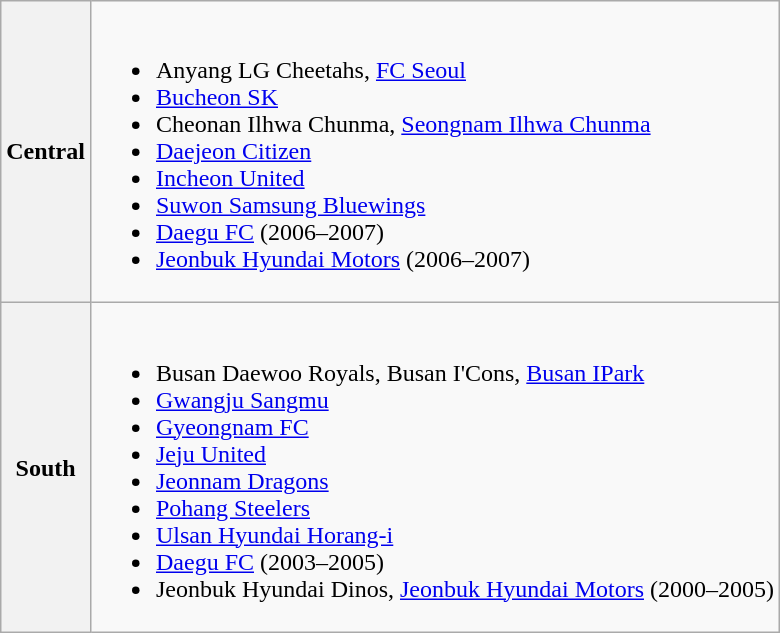<table class="wikitable">
<tr>
<th>Central</th>
<td><br><ul><li>Anyang LG Cheetahs, <a href='#'>FC Seoul</a></li><li><a href='#'>Bucheon SK</a></li><li>Cheonan Ilhwa Chunma, <a href='#'>Seongnam Ilhwa Chunma</a></li><li><a href='#'>Daejeon Citizen</a></li><li><a href='#'>Incheon United</a></li><li><a href='#'>Suwon Samsung Bluewings</a></li><li><a href='#'>Daegu FC</a> (2006–2007)</li><li><a href='#'>Jeonbuk Hyundai Motors</a> (2006–2007)</li></ul></td>
</tr>
<tr>
<th>South</th>
<td><br><ul><li>Busan Daewoo Royals, Busan I'Cons, <a href='#'>Busan IPark</a></li><li><a href='#'>Gwangju Sangmu</a></li><li><a href='#'>Gyeongnam FC</a></li><li><a href='#'>Jeju United</a></li><li><a href='#'>Jeonnam Dragons</a></li><li><a href='#'>Pohang Steelers</a></li><li><a href='#'>Ulsan Hyundai Horang-i</a></li><li><a href='#'>Daegu FC</a> (2003–2005)</li><li>Jeonbuk Hyundai Dinos, <a href='#'>Jeonbuk Hyundai Motors</a> (2000–2005)</li></ul></td>
</tr>
</table>
